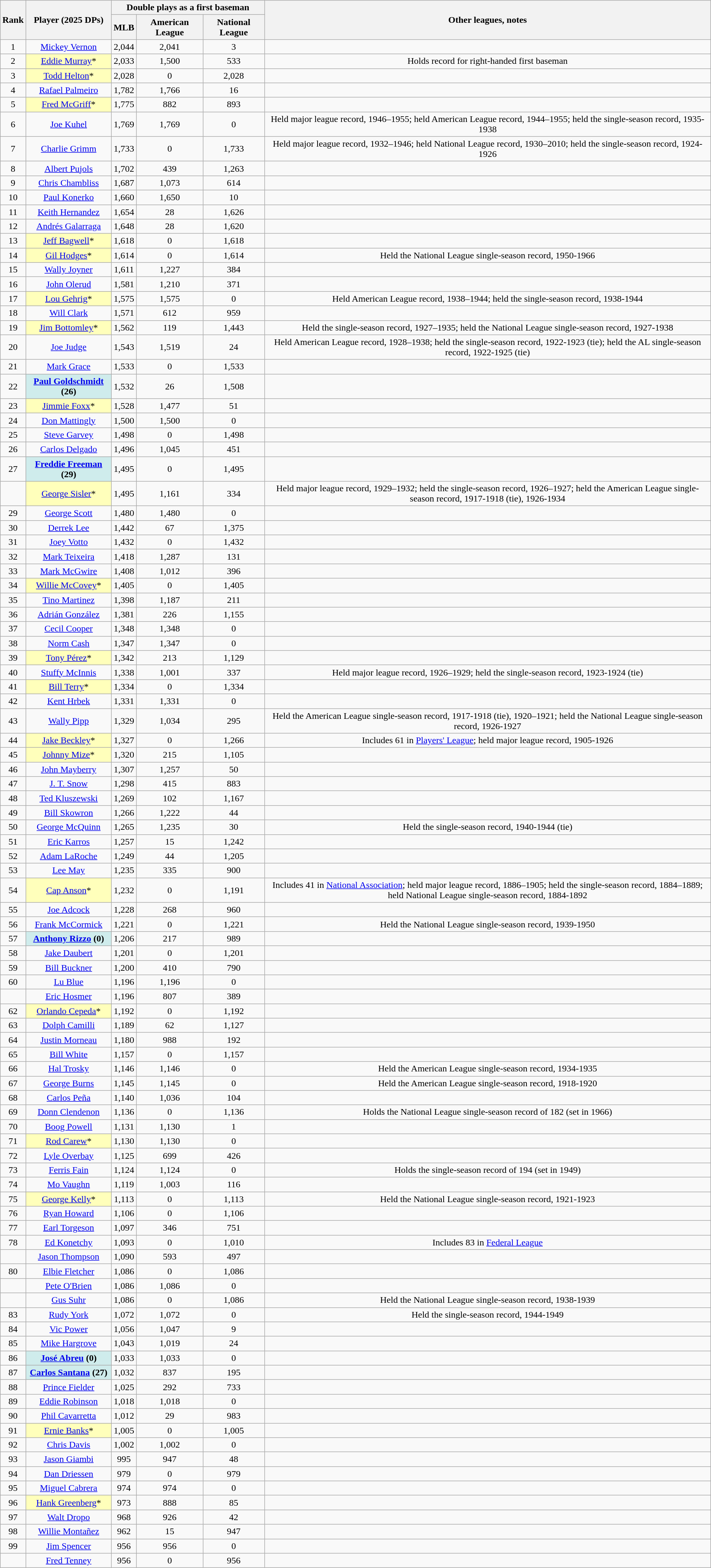<table class="wikitable sortable" style="text-align:center">
<tr style="white-space:nowrap;">
<th rowspan=2>Rank</th>
<th rowspan=2 scope="col">Player (2025 DPs)</th>
<th colspan=3>Double plays as a first baseman</th>
<th rowspan=2>Other leagues, notes</th>
</tr>
<tr>
<th>MLB</th>
<th>American League</th>
<th>National League</th>
</tr>
<tr>
<td>1</td>
<td><a href='#'>Mickey Vernon</a></td>
<td>2,044</td>
<td>2,041</td>
<td>3</td>
<td></td>
</tr>
<tr>
<td>2</td>
<td style="background:#ffffbb;"><a href='#'>Eddie Murray</a>*</td>
<td>2,033</td>
<td>1,500</td>
<td>533</td>
<td>Holds record for right-handed first baseman</td>
</tr>
<tr>
<td>3</td>
<td style="background:#ffffbb;"><a href='#'>Todd Helton</a>*</td>
<td>2,028</td>
<td>0</td>
<td>2,028</td>
<td></td>
</tr>
<tr>
<td>4</td>
<td><a href='#'>Rafael Palmeiro</a></td>
<td>1,782</td>
<td>1,766</td>
<td>16</td>
<td></td>
</tr>
<tr>
<td>5</td>
<td style="background:#ffffbb;"><a href='#'>Fred McGriff</a>*</td>
<td>1,775</td>
<td>882</td>
<td>893</td>
<td></td>
</tr>
<tr>
<td>6</td>
<td><a href='#'>Joe Kuhel</a></td>
<td>1,769</td>
<td>1,769</td>
<td>0</td>
<td>Held major league record, 1946–1955; held American League record, 1944–1955; held the single-season record, 1935-1938</td>
</tr>
<tr>
<td>7</td>
<td><a href='#'>Charlie Grimm</a></td>
<td>1,733</td>
<td>0</td>
<td>1,733</td>
<td>Held major league record, 1932–1946; held National League record, 1930–2010; held the single-season record, 1924-1926</td>
</tr>
<tr>
<td>8</td>
<td><a href='#'>Albert Pujols</a></td>
<td>1,702</td>
<td>439</td>
<td>1,263</td>
<td></td>
</tr>
<tr>
<td>9</td>
<td><a href='#'>Chris Chambliss</a></td>
<td>1,687</td>
<td>1,073</td>
<td>614</td>
<td></td>
</tr>
<tr>
<td>10</td>
<td><a href='#'>Paul Konerko</a></td>
<td>1,660</td>
<td>1,650</td>
<td>10</td>
<td></td>
</tr>
<tr>
<td>11</td>
<td><a href='#'>Keith Hernandez</a></td>
<td>1,654</td>
<td>28</td>
<td>1,626</td>
<td></td>
</tr>
<tr>
<td>12</td>
<td><a href='#'>Andrés Galarraga</a></td>
<td>1,648</td>
<td>28</td>
<td>1,620</td>
<td></td>
</tr>
<tr>
<td>13</td>
<td style="background:#ffffbb;"><a href='#'>Jeff Bagwell</a>*</td>
<td>1,618</td>
<td>0</td>
<td>1,618</td>
<td></td>
</tr>
<tr>
<td>14</td>
<td style="background:#ffffbb;"><a href='#'>Gil Hodges</a>*</td>
<td>1,614</td>
<td>0</td>
<td>1,614</td>
<td>Held the National League single-season record, 1950-1966</td>
</tr>
<tr>
<td>15</td>
<td><a href='#'>Wally Joyner</a></td>
<td>1,611</td>
<td>1,227</td>
<td>384</td>
<td></td>
</tr>
<tr>
<td>16</td>
<td><a href='#'>John Olerud</a></td>
<td>1,581</td>
<td>1,210</td>
<td>371</td>
<td></td>
</tr>
<tr>
<td>17</td>
<td style="background:#ffffbb;"><a href='#'>Lou Gehrig</a>*</td>
<td>1,575</td>
<td>1,575</td>
<td>0</td>
<td>Held American League record, 1938–1944; held the single-season record, 1938-1944</td>
</tr>
<tr>
<td>18</td>
<td><a href='#'>Will Clark</a></td>
<td>1,571</td>
<td>612</td>
<td>959</td>
<td></td>
</tr>
<tr>
<td>19</td>
<td style="background:#ffffbb;"><a href='#'>Jim Bottomley</a>*</td>
<td>1,562</td>
<td>119</td>
<td>1,443</td>
<td>Held the single-season record, 1927–1935; held the National League single-season record, 1927-1938</td>
</tr>
<tr>
<td>20</td>
<td><a href='#'>Joe Judge</a></td>
<td>1,543</td>
<td>1,519</td>
<td>24</td>
<td>Held American League record, 1928–1938; held the single-season record, 1922-1923 (tie); held the AL single-season record, 1922-1925 (tie)</td>
</tr>
<tr>
<td>21</td>
<td><a href='#'>Mark Grace</a></td>
<td>1,533</td>
<td>0</td>
<td>1,533</td>
<td></td>
</tr>
<tr>
<td>22</td>
<td style="background:#cfecec;"><strong><a href='#'>Paul Goldschmidt</a> (26)</strong></td>
<td>1,532</td>
<td>26</td>
<td>1,508</td>
<td></td>
</tr>
<tr>
<td>23</td>
<td style="background:#ffffbb;"><a href='#'>Jimmie Foxx</a>*</td>
<td>1,528</td>
<td>1,477</td>
<td>51</td>
<td></td>
</tr>
<tr>
<td>24</td>
<td><a href='#'>Don Mattingly</a></td>
<td>1,500</td>
<td>1,500</td>
<td>0</td>
<td></td>
</tr>
<tr>
<td>25</td>
<td><a href='#'>Steve Garvey</a></td>
<td>1,498</td>
<td>0</td>
<td>1,498</td>
<td></td>
</tr>
<tr>
<td>26</td>
<td><a href='#'>Carlos Delgado</a></td>
<td>1,496</td>
<td>1,045</td>
<td>451</td>
<td></td>
</tr>
<tr>
<td>27</td>
<td style="background:#cfecec;"><strong><a href='#'>Freddie Freeman</a> (29)</strong></td>
<td>1,495</td>
<td>0</td>
<td>1,495</td>
<td></td>
</tr>
<tr>
<td></td>
<td style="background:#ffffbb;"><a href='#'>George Sisler</a>*</td>
<td>1,495</td>
<td>1,161</td>
<td>334</td>
<td>Held major league record, 1929–1932; held the single-season record, 1926–1927; held the American League single-season record, 1917-1918 (tie), 1926-1934</td>
</tr>
<tr>
<td>29</td>
<td><a href='#'>George Scott</a></td>
<td>1,480</td>
<td>1,480</td>
<td>0</td>
<td></td>
</tr>
<tr>
<td>30</td>
<td><a href='#'>Derrek Lee</a></td>
<td>1,442</td>
<td>67</td>
<td>1,375</td>
<td></td>
</tr>
<tr>
<td>31</td>
<td><a href='#'>Joey Votto</a></td>
<td>1,432</td>
<td>0</td>
<td>1,432</td>
<td></td>
</tr>
<tr>
<td>32</td>
<td><a href='#'>Mark Teixeira</a></td>
<td>1,418</td>
<td>1,287</td>
<td>131</td>
<td></td>
</tr>
<tr>
<td>33</td>
<td><a href='#'>Mark McGwire</a></td>
<td>1,408</td>
<td>1,012</td>
<td>396</td>
<td></td>
</tr>
<tr>
<td>34</td>
<td style="background:#ffffbb;"><a href='#'>Willie McCovey</a>*</td>
<td>1,405</td>
<td>0</td>
<td>1,405</td>
<td></td>
</tr>
<tr>
<td>35</td>
<td><a href='#'>Tino Martinez</a></td>
<td>1,398</td>
<td>1,187</td>
<td>211</td>
<td></td>
</tr>
<tr>
<td>36</td>
<td><a href='#'>Adrián González</a></td>
<td>1,381</td>
<td>226</td>
<td>1,155</td>
<td></td>
</tr>
<tr>
<td>37</td>
<td><a href='#'>Cecil Cooper</a></td>
<td>1,348</td>
<td>1,348</td>
<td>0</td>
<td></td>
</tr>
<tr>
<td>38</td>
<td><a href='#'>Norm Cash</a></td>
<td>1,347</td>
<td>1,347</td>
<td>0</td>
<td></td>
</tr>
<tr>
<td>39</td>
<td style="background:#ffffbb;"><a href='#'>Tony Pérez</a>*</td>
<td>1,342</td>
<td>213</td>
<td>1,129</td>
<td></td>
</tr>
<tr>
<td>40</td>
<td><a href='#'>Stuffy McInnis</a></td>
<td>1,338</td>
<td>1,001</td>
<td>337</td>
<td>Held major league record, 1926–1929; held the single-season record, 1923-1924 (tie)</td>
</tr>
<tr>
<td>41</td>
<td style="background:#ffffbb;"><a href='#'>Bill Terry</a>*</td>
<td>1,334</td>
<td>0</td>
<td>1,334</td>
<td></td>
</tr>
<tr>
<td>42</td>
<td><a href='#'>Kent Hrbek</a></td>
<td>1,331</td>
<td>1,331</td>
<td>0</td>
<td></td>
</tr>
<tr>
<td>43</td>
<td><a href='#'>Wally Pipp</a></td>
<td>1,329</td>
<td>1,034</td>
<td>295</td>
<td>Held the American League single-season record, 1917-1918 (tie), 1920–1921; held the National League single-season record, 1926-1927</td>
</tr>
<tr>
<td>44</td>
<td style="background:#ffffbb;"><a href='#'>Jake Beckley</a>*</td>
<td>1,327</td>
<td>0</td>
<td>1,266</td>
<td>Includes 61 in <a href='#'>Players' League</a>; held major league record, 1905-1926</td>
</tr>
<tr>
<td>45</td>
<td style="background:#ffffbb;"><a href='#'>Johnny Mize</a>*</td>
<td>1,320</td>
<td>215</td>
<td>1,105</td>
<td></td>
</tr>
<tr>
<td>46</td>
<td><a href='#'>John Mayberry</a></td>
<td>1,307</td>
<td>1,257</td>
<td>50</td>
<td></td>
</tr>
<tr>
<td>47</td>
<td><a href='#'>J. T. Snow</a></td>
<td>1,298</td>
<td>415</td>
<td>883</td>
<td></td>
</tr>
<tr>
<td>48</td>
<td><a href='#'>Ted Kluszewski</a></td>
<td>1,269</td>
<td>102</td>
<td>1,167</td>
<td></td>
</tr>
<tr>
<td>49</td>
<td><a href='#'>Bill Skowron</a></td>
<td>1,266</td>
<td>1,222</td>
<td>44</td>
<td></td>
</tr>
<tr>
<td>50</td>
<td><a href='#'>George McQuinn</a></td>
<td>1,265</td>
<td>1,235</td>
<td>30</td>
<td>Held the single-season record, 1940-1944 (tie)</td>
</tr>
<tr>
<td>51</td>
<td><a href='#'>Eric Karros</a></td>
<td>1,257</td>
<td>15</td>
<td>1,242</td>
<td></td>
</tr>
<tr>
<td>52</td>
<td><a href='#'>Adam LaRoche</a></td>
<td>1,249</td>
<td>44</td>
<td>1,205</td>
<td></td>
</tr>
<tr>
<td>53</td>
<td><a href='#'>Lee May</a></td>
<td>1,235</td>
<td>335</td>
<td>900</td>
<td></td>
</tr>
<tr>
<td>54</td>
<td style="background:#ffffbb;"><a href='#'>Cap Anson</a>*</td>
<td>1,232</td>
<td>0</td>
<td>1,191</td>
<td>Includes 41 in <a href='#'>National Association</a>; held major league record, 1886–1905; held the single-season record, 1884–1889; held National League single-season record, 1884-1892</td>
</tr>
<tr>
<td>55</td>
<td><a href='#'>Joe Adcock</a></td>
<td>1,228</td>
<td>268</td>
<td>960</td>
<td></td>
</tr>
<tr>
<td>56</td>
<td><a href='#'>Frank McCormick</a></td>
<td>1,221</td>
<td>0</td>
<td>1,221</td>
<td>Held the National League single-season record, 1939-1950</td>
</tr>
<tr>
<td>57</td>
<td style="background:#cfecec;"><strong><a href='#'>Anthony Rizzo</a> (0)</strong></td>
<td>1,206</td>
<td>217</td>
<td>989</td>
<td></td>
</tr>
<tr>
<td>58</td>
<td><a href='#'>Jake Daubert</a></td>
<td>1,201</td>
<td>0</td>
<td>1,201</td>
<td></td>
</tr>
<tr>
<td>59</td>
<td><a href='#'>Bill Buckner</a></td>
<td>1,200</td>
<td>410</td>
<td>790</td>
<td></td>
</tr>
<tr>
<td>60</td>
<td><a href='#'>Lu Blue</a></td>
<td>1,196</td>
<td>1,196</td>
<td>0</td>
<td></td>
</tr>
<tr>
<td></td>
<td><a href='#'>Eric Hosmer</a></td>
<td>1,196</td>
<td>807</td>
<td>389</td>
<td></td>
</tr>
<tr>
<td>62</td>
<td style="background:#ffffbb;"><a href='#'>Orlando Cepeda</a>*</td>
<td>1,192</td>
<td>0</td>
<td>1,192</td>
<td></td>
</tr>
<tr>
<td>63</td>
<td><a href='#'>Dolph Camilli</a></td>
<td>1,189</td>
<td>62</td>
<td>1,127</td>
<td></td>
</tr>
<tr>
<td>64</td>
<td><a href='#'>Justin Morneau</a></td>
<td>1,180</td>
<td>988</td>
<td>192</td>
<td></td>
</tr>
<tr>
<td>65</td>
<td><a href='#'>Bill White</a></td>
<td>1,157</td>
<td>0</td>
<td>1,157</td>
<td></td>
</tr>
<tr>
<td>66</td>
<td><a href='#'>Hal Trosky</a></td>
<td>1,146</td>
<td>1,146</td>
<td>0</td>
<td>Held the American League single-season record, 1934-1935</td>
</tr>
<tr>
<td>67</td>
<td><a href='#'>George Burns</a></td>
<td>1,145</td>
<td>1,145</td>
<td>0</td>
<td>Held the American League single-season record, 1918-1920</td>
</tr>
<tr>
<td>68</td>
<td><a href='#'>Carlos Peña</a></td>
<td>1,140</td>
<td>1,036</td>
<td>104</td>
<td></td>
</tr>
<tr>
<td>69</td>
<td><a href='#'>Donn Clendenon</a></td>
<td>1,136</td>
<td>0</td>
<td>1,136</td>
<td>Holds the National League single-season record of 182 (set in 1966)</td>
</tr>
<tr>
<td>70</td>
<td><a href='#'>Boog Powell</a></td>
<td>1,131</td>
<td>1,130</td>
<td>1</td>
<td></td>
</tr>
<tr>
<td>71</td>
<td style="background:#ffffbb;"><a href='#'>Rod Carew</a>*</td>
<td>1,130</td>
<td>1,130</td>
<td>0</td>
<td></td>
</tr>
<tr>
<td>72</td>
<td><a href='#'>Lyle Overbay</a></td>
<td>1,125</td>
<td>699</td>
<td>426</td>
<td></td>
</tr>
<tr>
<td>73</td>
<td><a href='#'>Ferris Fain</a></td>
<td>1,124</td>
<td>1,124</td>
<td>0</td>
<td>Holds the single-season record of 194 (set in 1949)</td>
</tr>
<tr>
<td>74</td>
<td><a href='#'>Mo Vaughn</a></td>
<td>1,119</td>
<td>1,003</td>
<td>116</td>
<td></td>
</tr>
<tr>
<td>75</td>
<td style="background:#ffffbb;"><a href='#'>George Kelly</a>*</td>
<td>1,113</td>
<td>0</td>
<td>1,113</td>
<td>Held the National League single-season record, 1921-1923</td>
</tr>
<tr>
<td>76</td>
<td><a href='#'>Ryan Howard</a></td>
<td>1,106</td>
<td>0</td>
<td>1,106</td>
<td></td>
</tr>
<tr>
<td>77</td>
<td><a href='#'>Earl Torgeson</a></td>
<td>1,097</td>
<td>346</td>
<td>751</td>
<td></td>
</tr>
<tr>
<td>78</td>
<td><a href='#'>Ed Konetchy</a></td>
<td>1,093</td>
<td>0</td>
<td>1,010</td>
<td>Includes 83 in <a href='#'>Federal League</a></td>
</tr>
<tr>
<td></td>
<td><a href='#'>Jason Thompson</a></td>
<td>1,090</td>
<td>593</td>
<td>497</td>
<td></td>
</tr>
<tr>
<td>80</td>
<td><a href='#'>Elbie Fletcher</a></td>
<td>1,086</td>
<td>0</td>
<td>1,086</td>
<td></td>
</tr>
<tr>
<td></td>
<td><a href='#'>Pete O'Brien</a></td>
<td>1,086</td>
<td>1,086</td>
<td>0</td>
<td></td>
</tr>
<tr>
<td></td>
<td><a href='#'>Gus Suhr</a></td>
<td>1,086</td>
<td>0</td>
<td>1,086</td>
<td>Held the National League single-season record, 1938-1939</td>
</tr>
<tr>
<td>83</td>
<td><a href='#'>Rudy York</a></td>
<td>1,072</td>
<td>1,072</td>
<td>0</td>
<td>Held the single-season record, 1944-1949</td>
</tr>
<tr>
<td>84</td>
<td><a href='#'>Vic Power</a></td>
<td>1,056</td>
<td>1,047</td>
<td>9</td>
<td></td>
</tr>
<tr>
<td>85</td>
<td><a href='#'>Mike Hargrove</a></td>
<td>1,043</td>
<td>1,019</td>
<td>24</td>
<td></td>
</tr>
<tr>
<td>86</td>
<td style="background:#cfecec;"><strong><a href='#'>José Abreu</a> (0)</strong></td>
<td>1,033</td>
<td>1,033</td>
<td>0</td>
<td></td>
</tr>
<tr>
<td>87</td>
<td style="background:#cfecec;"><strong><a href='#'>Carlos Santana</a> (27)</strong></td>
<td>1,032</td>
<td>837</td>
<td>195</td>
<td></td>
</tr>
<tr>
<td>88</td>
<td><a href='#'>Prince Fielder</a></td>
<td>1,025</td>
<td>292</td>
<td>733</td>
<td></td>
</tr>
<tr>
<td>89</td>
<td><a href='#'>Eddie Robinson</a></td>
<td>1,018</td>
<td>1,018</td>
<td>0</td>
<td></td>
</tr>
<tr>
<td>90</td>
<td><a href='#'>Phil Cavarretta</a></td>
<td>1,012</td>
<td>29</td>
<td>983</td>
<td></td>
</tr>
<tr>
<td>91</td>
<td style="background:#ffffbb;"><a href='#'>Ernie Banks</a>*</td>
<td>1,005</td>
<td>0</td>
<td>1,005</td>
<td></td>
</tr>
<tr>
<td>92</td>
<td><a href='#'>Chris Davis</a></td>
<td>1,002</td>
<td>1,002</td>
<td>0</td>
<td></td>
</tr>
<tr>
<td>93</td>
<td><a href='#'>Jason Giambi</a></td>
<td>995</td>
<td>947</td>
<td>48</td>
<td></td>
</tr>
<tr>
<td>94</td>
<td><a href='#'>Dan Driessen</a></td>
<td>979</td>
<td>0</td>
<td>979</td>
<td></td>
</tr>
<tr>
<td>95</td>
<td><a href='#'>Miguel Cabrera</a></td>
<td>974</td>
<td>974</td>
<td>0</td>
<td></td>
</tr>
<tr>
<td>96</td>
<td style="background:#ffffbb;"><a href='#'>Hank Greenberg</a>*</td>
<td>973</td>
<td>888</td>
<td>85</td>
<td></td>
</tr>
<tr>
<td>97</td>
<td><a href='#'>Walt Dropo</a></td>
<td>968</td>
<td>926</td>
<td>42</td>
<td></td>
</tr>
<tr>
<td>98</td>
<td><a href='#'>Willie Montañez</a></td>
<td>962</td>
<td>15</td>
<td>947</td>
<td></td>
</tr>
<tr>
<td>99</td>
<td><a href='#'>Jim Spencer</a></td>
<td>956</td>
<td>956</td>
<td>0</td>
<td></td>
</tr>
<tr>
<td></td>
<td><a href='#'>Fred Tenney</a></td>
<td>956</td>
<td>0</td>
<td>956</td>
<td></td>
</tr>
</table>
